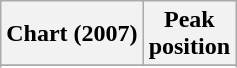<table class="wikitable sortable plainrowheaders" style="text-align:center">
<tr>
<th>Chart (2007)</th>
<th>Peak<br>position</th>
</tr>
<tr>
</tr>
<tr>
</tr>
<tr>
</tr>
<tr>
</tr>
<tr>
</tr>
<tr>
</tr>
<tr>
</tr>
</table>
